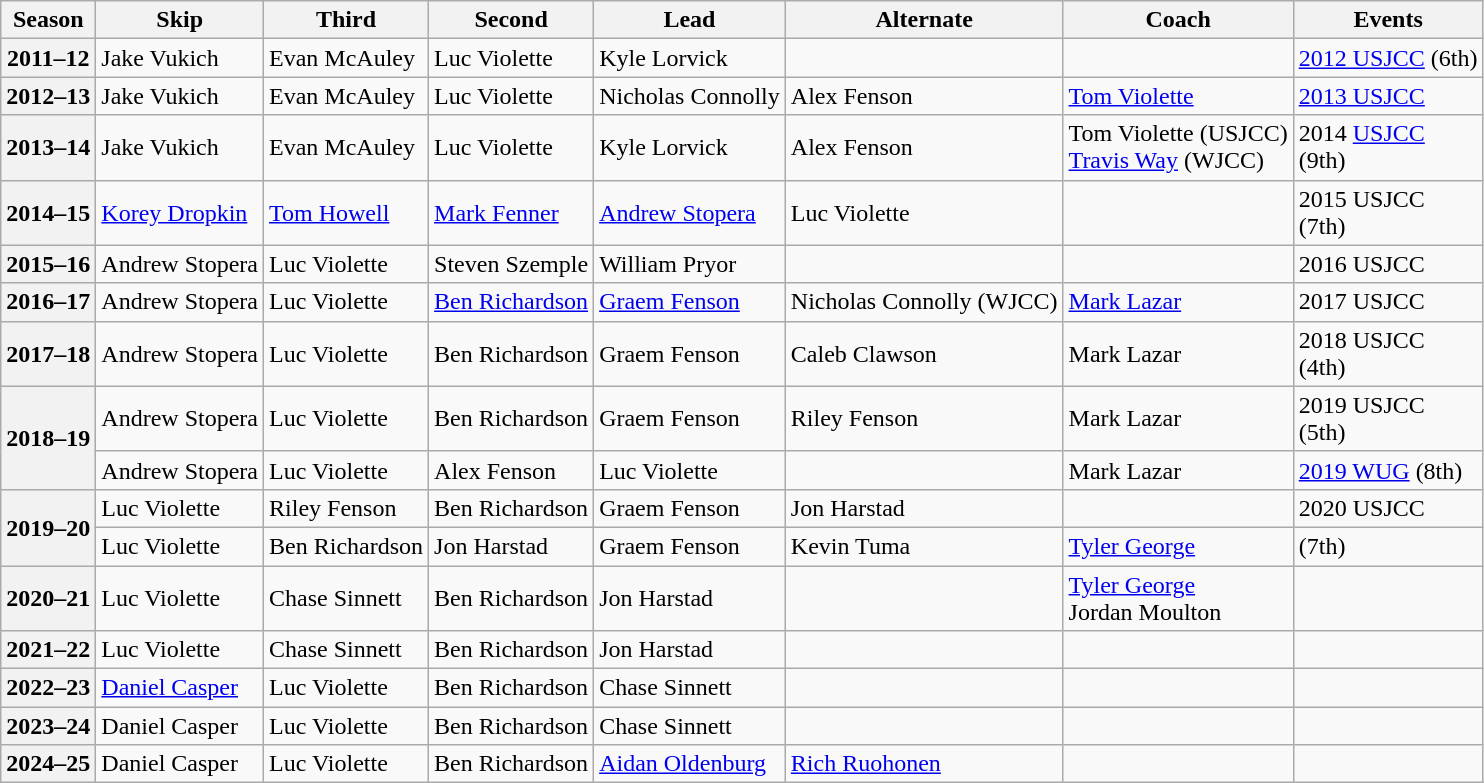<table class="wikitable">
<tr>
<th scope="col">Season</th>
<th scope="col">Skip</th>
<th scope="col">Third</th>
<th scope="col">Second</th>
<th scope="col">Lead</th>
<th scope="col">Alternate</th>
<th scope="col">Coach</th>
<th scope="col">Events</th>
</tr>
<tr>
<th scope="row">2011–12</th>
<td>Jake Vukich</td>
<td>Evan McAuley</td>
<td>Luc Violette</td>
<td>Kyle Lorvick</td>
<td></td>
<td></td>
<td><a href='#'>2012 USJCC</a> (6th)</td>
</tr>
<tr>
<th scope="row">2012–13</th>
<td>Jake Vukich</td>
<td>Evan McAuley</td>
<td>Luc Violette</td>
<td>Nicholas Connolly</td>
<td>Alex Fenson</td>
<td><a href='#'>Tom Violette</a></td>
<td><a href='#'>2013 USJCC</a> </td>
</tr>
<tr>
<th scope="row">2013–14</th>
<td>Jake Vukich</td>
<td>Evan McAuley</td>
<td>Luc Violette</td>
<td>Kyle Lorvick</td>
<td>Alex Fenson</td>
<td>Tom Violette (USJCC)<br><a href='#'>Travis Way</a> (WJCC)</td>
<td>2014 <a href='#'>USJCC</a>  <br>  (9th)</td>
</tr>
<tr>
<th scope="row">2014–15</th>
<td><a href='#'>Korey Dropkin</a></td>
<td><a href='#'>Tom Howell</a></td>
<td><a href='#'>Mark Fenner</a></td>
<td><a href='#'>Andrew Stopera</a></td>
<td>Luc Violette</td>
<td></td>
<td>2015 USJCC  <br>  (7th)</td>
</tr>
<tr>
<th scope="row">2015–16</th>
<td>Andrew Stopera</td>
<td>Luc Violette</td>
<td>Steven Szemple</td>
<td>William Pryor</td>
<td></td>
<td></td>
<td>2016 USJCC </td>
</tr>
<tr>
<th scope="row">2016–17</th>
<td>Andrew Stopera</td>
<td>Luc Violette</td>
<td><a href='#'>Ben Richardson</a></td>
<td><a href='#'>Graem Fenson</a></td>
<td>Nicholas Connolly (WJCC)</td>
<td><a href='#'>Mark Lazar</a></td>
<td>2017 USJCC  <br>  </td>
</tr>
<tr>
<th scope="row">2017–18</th>
<td>Andrew Stopera</td>
<td>Luc Violette</td>
<td>Ben Richardson</td>
<td>Graem Fenson</td>
<td>Caleb Clawson</td>
<td>Mark Lazar</td>
<td>2018 USJCC  <br>  (4th)</td>
</tr>
<tr>
<th rowspan="2" scope="row">2018–19</th>
<td>Andrew Stopera</td>
<td>Luc Violette</td>
<td>Ben Richardson</td>
<td>Graem Fenson</td>
<td>Riley Fenson</td>
<td>Mark Lazar</td>
<td>2019 USJCC  <br>  (5th)</td>
</tr>
<tr>
<td>Andrew Stopera</td>
<td>Luc Violette</td>
<td>Alex Fenson</td>
<td>Luc Violette</td>
<td></td>
<td>Mark Lazar</td>
<td><a href='#'>2019 WUG</a> (8th)</td>
</tr>
<tr>
<th rowspan="2" scope="row">2019–20</th>
<td>Luc Violette</td>
<td>Riley Fenson</td>
<td>Ben Richardson</td>
<td>Graem Fenson</td>
<td>Jon Harstad</td>
<td></td>
<td>2020 USJCC </td>
</tr>
<tr>
<td>Luc Violette</td>
<td>Ben Richardson</td>
<td>Jon Harstad</td>
<td>Graem Fenson</td>
<td>Kevin Tuma</td>
<td><a href='#'>Tyler George</a></td>
<td> (7th)</td>
</tr>
<tr>
<th scope="row">2020–21</th>
<td>Luc Violette</td>
<td>Chase Sinnett</td>
<td>Ben Richardson</td>
<td>Jon Harstad</td>
<td></td>
<td><a href='#'>Tyler George</a><br>Jordan Moulton</td>
<td> </td>
</tr>
<tr>
<th scope="row">2021–22</th>
<td>Luc Violette</td>
<td>Chase Sinnett</td>
<td>Ben Richardson</td>
<td>Jon Harstad</td>
<td></td>
<td></td>
<td></td>
</tr>
<tr>
<th scope="row">2022–23</th>
<td><a href='#'>Daniel Casper</a></td>
<td>Luc Violette</td>
<td>Ben Richardson</td>
<td>Chase Sinnett</td>
<td></td>
<td></td>
<td> </td>
</tr>
<tr>
<th scope="row">2023–24</th>
<td>Daniel Casper</td>
<td>Luc Violette</td>
<td>Ben Richardson</td>
<td>Chase Sinnett</td>
<td></td>
<td></td>
<td> </td>
</tr>
<tr>
<th scope="row">2024–25</th>
<td>Daniel Casper</td>
<td>Luc Violette</td>
<td>Ben Richardson</td>
<td><a href='#'>Aidan Oldenburg</a></td>
<td><a href='#'>Rich Ruohonen</a></td>
<td></td>
<td> </td>
</tr>
</table>
